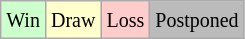<table class="wikitable">
<tr>
<td style="background-color: #ccffcc;"><small>Win</small></td>
<td style="background-color: #ffffcc;"><small>Draw</small></td>
<td style="background-color: #ffcccc;"><small>Loss</small></td>
<td style="background-color: #BBBBBB;"><small>Postponed</small></td>
</tr>
</table>
